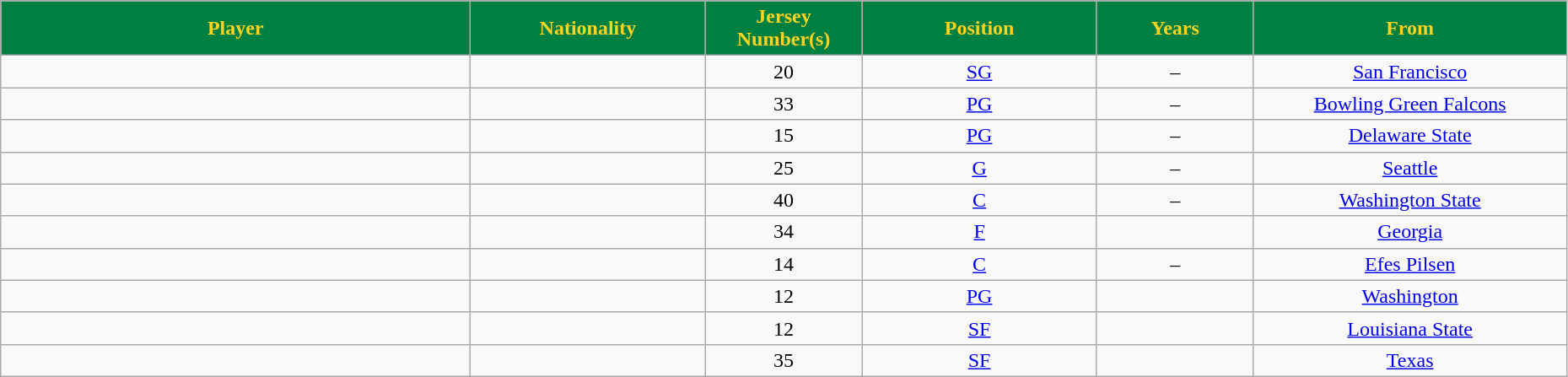<table class="wikitable" style="text-align:center" width="98%">
<tr>
<th style="background:#008040;color:#FFD321;" width="30%">Player</th>
<th style="background:#008040;color:#FFD321;" width="15%">Nationality</th>
<th style="background:#008040;color:#FFD321;" width="10%">Jersey Number(s)</th>
<th style="background:#008040;color:#FFD321;" width="15%">Position</th>
<th style="background:#008040;color:#FFD321;" width="10%">Years</th>
<th style="background:#008040;color:#FFD321;" width="20%">From</th>
</tr>
<tr>
<td></td>
<td></td>
<td>20</td>
<td><a href='#'>SG</a></td>
<td>–</td>
<td><a href='#'>San Francisco</a></td>
</tr>
<tr>
<td></td>
<td></td>
<td>33</td>
<td><a href='#'>PG</a></td>
<td>–</td>
<td><a href='#'>Bowling Green Falcons</a></td>
</tr>
<tr>
<td></td>
<td></td>
<td>15</td>
<td><a href='#'>PG</a></td>
<td>–</td>
<td><a href='#'>Delaware State</a></td>
</tr>
<tr>
<td></td>
<td></td>
<td>25</td>
<td><a href='#'>G</a></td>
<td>–</td>
<td><a href='#'>Seattle</a></td>
</tr>
<tr>
<td></td>
<td><br></td>
<td>40</td>
<td><a href='#'>C</a></td>
<td>–</td>
<td><a href='#'>Washington State</a></td>
</tr>
<tr>
<td></td>
<td></td>
<td>34</td>
<td><a href='#'>F</a></td>
<td></td>
<td><a href='#'>Georgia</a></td>
</tr>
<tr>
<td></td>
<td></td>
<td>14</td>
<td><a href='#'>C</a></td>
<td>–</td>
<td><a href='#'>Efes Pilsen</a></td>
</tr>
<tr>
<td></td>
<td></td>
<td>12</td>
<td><a href='#'>PG</a></td>
<td></td>
<td><a href='#'>Washington</a></td>
</tr>
<tr>
<td></td>
<td></td>
<td>12</td>
<td><a href='#'>SF</a></td>
<td></td>
<td><a href='#'>Louisiana State</a></td>
</tr>
<tr>
<td></td>
<td></td>
<td>35</td>
<td><a href='#'>SF</a></td>
<td></td>
<td><a href='#'>Texas</a></td>
</tr>
</table>
